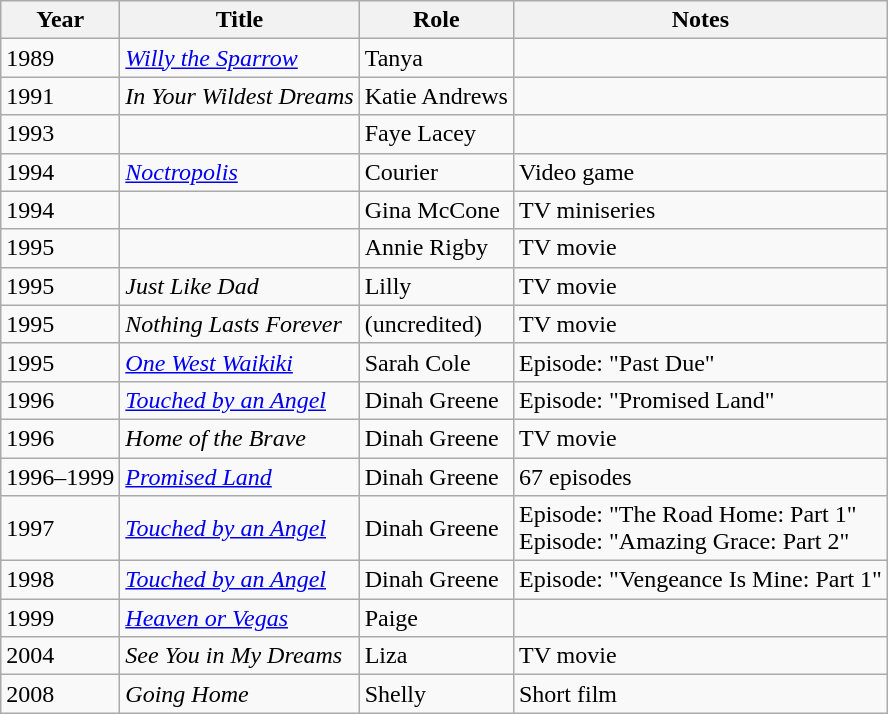<table class="wikitable sortable">
<tr>
<th>Year</th>
<th>Title</th>
<th>Role</th>
<th class="unsortable">Notes</th>
</tr>
<tr>
<td>1989</td>
<td><em><a href='#'>Willy the Sparrow</a></em></td>
<td>Tanya</td>
<td></td>
</tr>
<tr>
<td>1991</td>
<td><em>In Your Wildest Dreams</em></td>
<td>Katie Andrews</td>
<td></td>
</tr>
<tr>
<td>1993</td>
<td><em></em></td>
<td>Faye Lacey</td>
<td></td>
</tr>
<tr>
<td>1994</td>
<td><em><a href='#'>Noctropolis</a></em></td>
<td>Courier</td>
<td>Video game</td>
</tr>
<tr>
<td>1994</td>
<td><em></em></td>
<td>Gina McCone</td>
<td>TV miniseries</td>
</tr>
<tr>
<td>1995</td>
<td><em></em></td>
<td>Annie Rigby</td>
<td>TV movie</td>
</tr>
<tr>
<td>1995</td>
<td><em>Just Like Dad</em></td>
<td>Lilly</td>
<td>TV movie</td>
</tr>
<tr>
<td>1995</td>
<td><em>Nothing Lasts Forever</em></td>
<td>(uncredited)</td>
<td>TV movie</td>
</tr>
<tr>
<td>1995</td>
<td><em><a href='#'>One West Waikiki</a></em></td>
<td>Sarah Cole</td>
<td>Episode: "Past Due"</td>
</tr>
<tr>
<td>1996</td>
<td><em><a href='#'>Touched by an Angel</a></em></td>
<td>Dinah Greene</td>
<td>Episode: "Promised Land"</td>
</tr>
<tr>
<td>1996</td>
<td><em>Home of the Brave</em></td>
<td>Dinah Greene</td>
<td>TV movie</td>
</tr>
<tr>
<td>1996–1999</td>
<td><em><a href='#'>Promised Land</a></em></td>
<td>Dinah Greene</td>
<td>67 episodes</td>
</tr>
<tr>
<td>1997</td>
<td><em><a href='#'>Touched by an Angel</a></em></td>
<td>Dinah Greene</td>
<td>Episode: "The Road Home: Part 1"<br>Episode: "Amazing Grace: Part 2"</td>
</tr>
<tr>
<td>1998</td>
<td><em><a href='#'>Touched by an Angel</a></em></td>
<td>Dinah Greene</td>
<td>Episode: "Vengeance Is Mine: Part 1"</td>
</tr>
<tr>
<td>1999</td>
<td><em><a href='#'>Heaven or Vegas</a></em></td>
<td>Paige</td>
<td></td>
</tr>
<tr>
<td>2004</td>
<td><em>See You in My Dreams</em></td>
<td>Liza</td>
<td>TV movie</td>
</tr>
<tr>
<td>2008</td>
<td><em>Going Home</em></td>
<td>Shelly</td>
<td>Short film</td>
</tr>
</table>
